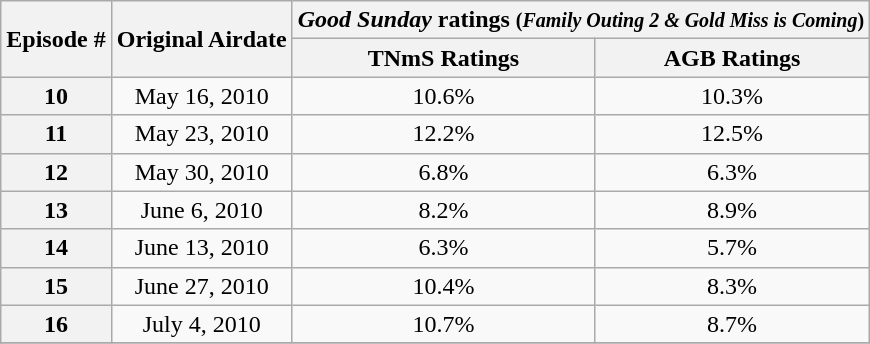<table class=wikitable style="text-align:center">
<tr>
<th rowspan="2">Episode #</th>
<th rowspan="2">Original Airdate</th>
<th colspan="2"><em>Good Sunday</em> ratings <small>(<em>Family Outing 2 & Gold Miss is Coming</em>)</small></th>
</tr>
<tr>
<th colspan="1">TNmS Ratings</th>
<th colspan="1">AGB Ratings</th>
</tr>
<tr>
<th>10</th>
<td>May 16, 2010</td>
<td>10.6%</td>
<td>10.3%</td>
</tr>
<tr>
<th>11</th>
<td>May 23, 2010</td>
<td>12.2%</td>
<td>12.5%</td>
</tr>
<tr>
<th>12</th>
<td>May 30, 2010</td>
<td>6.8%</td>
<td>6.3%</td>
</tr>
<tr>
<th>13</th>
<td>June 6, 2010</td>
<td>8.2%</td>
<td>8.9%</td>
</tr>
<tr>
<th>14</th>
<td>June 13, 2010</td>
<td>6.3%</td>
<td>5.7%</td>
</tr>
<tr>
<th>15</th>
<td>June 27, 2010</td>
<td>10.4%</td>
<td>8.3%</td>
</tr>
<tr>
<th>16</th>
<td>July 4, 2010</td>
<td>10.7%</td>
<td>8.7%</td>
</tr>
<tr>
</tr>
</table>
